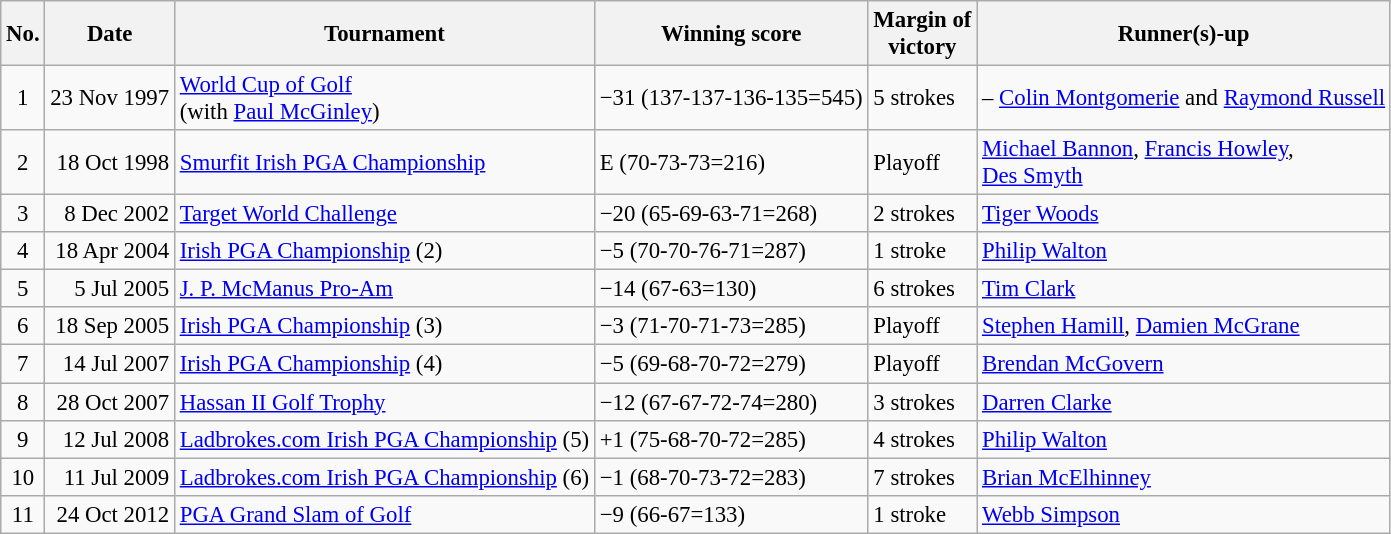<table class="wikitable" style="font-size:95%;">
<tr>
<th>No.</th>
<th>Date</th>
<th>Tournament</th>
<th>Winning score</th>
<th>Margin of<br>victory</th>
<th>Runner(s)-up</th>
</tr>
<tr>
<td align=center>1</td>
<td align=right>23 Nov 1997</td>
<td><a href='#'>World Cup of Golf</a><br>(with  <a href='#'>Paul McGinley</a>)</td>
<td>−31 (137-137-136-135=545)</td>
<td>5 strokes</td>
<td> – <a href='#'>Colin Montgomerie</a> and <a href='#'>Raymond Russell</a></td>
</tr>
<tr>
<td align=center>2</td>
<td align=right>18 Oct 1998</td>
<td><a href='#'>Smurfit Irish PGA Championship</a></td>
<td>E (70-73-73=216)</td>
<td>Playoff</td>
<td> <a href='#'>Michael Bannon</a>,  <a href='#'>Francis Howley</a>,<br> <a href='#'>Des Smyth</a></td>
</tr>
<tr>
<td align=center>3</td>
<td align=right>8 Dec 2002</td>
<td><a href='#'>Target World Challenge</a></td>
<td>−20 (65-69-63-71=268)</td>
<td>2 strokes</td>
<td> <a href='#'>Tiger Woods</a></td>
</tr>
<tr>
<td align=center>4</td>
<td align=right>18 Apr 2004</td>
<td><a href='#'>Irish PGA Championship</a> (2)</td>
<td>−5 (70-70-76-71=287)</td>
<td>1 stroke</td>
<td> <a href='#'>Philip Walton</a></td>
</tr>
<tr>
<td align=center>5</td>
<td align=right>5 Jul 2005</td>
<td><a href='#'>J. P. McManus Pro-Am</a></td>
<td>−14 (67-63=130)</td>
<td>6 strokes</td>
<td> <a href='#'>Tim Clark</a></td>
</tr>
<tr>
<td align=center>6</td>
<td align=right>18 Sep 2005</td>
<td><a href='#'>Irish PGA Championship</a> (3)</td>
<td>−3 (71-70-71-73=285)</td>
<td>Playoff</td>
<td> <a href='#'>Stephen Hamill</a>,  <a href='#'>Damien McGrane</a></td>
</tr>
<tr>
<td align=center>7</td>
<td align=right>14 Jul 2007</td>
<td><a href='#'>Irish PGA Championship</a> (4)</td>
<td>−5 (69-68-70-72=279)</td>
<td>Playoff</td>
<td> <a href='#'>Brendan McGovern</a></td>
</tr>
<tr>
<td align=center>8</td>
<td align=right>28 Oct 2007</td>
<td><a href='#'>Hassan II Golf Trophy</a></td>
<td>−12 (67-67-72-74=280)</td>
<td>3 strokes</td>
<td> <a href='#'>Darren Clarke</a></td>
</tr>
<tr>
<td align=center>9</td>
<td align=right>12 Jul 2008</td>
<td><a href='#'>Ladbrokes.com Irish PGA Championship</a> (5)</td>
<td>+1 (75-68-70-72=285)</td>
<td>4 strokes</td>
<td> <a href='#'>Philip Walton</a></td>
</tr>
<tr>
<td align=center>10</td>
<td align=right>11 Jul 2009</td>
<td><a href='#'>Ladbrokes.com Irish PGA Championship</a> (6)</td>
<td>−1 (68-70-73-72=283)</td>
<td>7 strokes</td>
<td> <a href='#'>Brian McElhinney</a></td>
</tr>
<tr>
<td align=center>11</td>
<td align=right>24 Oct 2012</td>
<td><a href='#'>PGA Grand Slam of Golf</a></td>
<td>−9 (66-67=133)</td>
<td>1 stroke</td>
<td> <a href='#'>Webb Simpson</a></td>
</tr>
</table>
